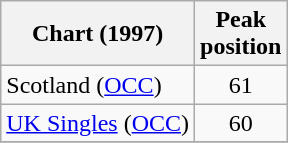<table class="wikitable sortable">
<tr>
<th>Chart (1997)</th>
<th>Peak<br>position</th>
</tr>
<tr>
<td>Scotland (<a href='#'>OCC</a>)</td>
<td align="center">61</td>
</tr>
<tr>
<td><a href='#'>UK Singles</a> (<a href='#'>OCC</a>)</td>
<td align="center">60</td>
</tr>
<tr>
</tr>
</table>
